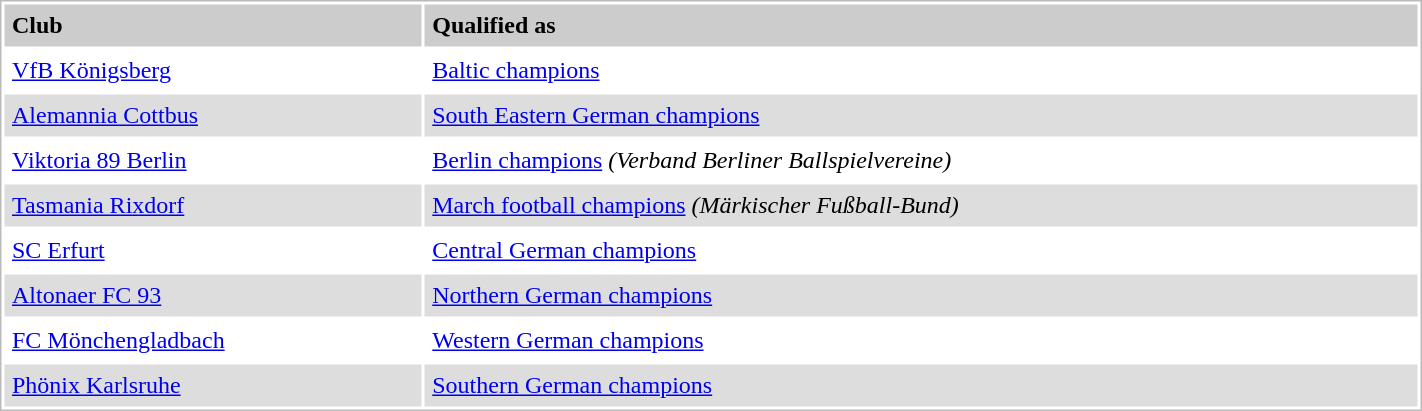<table style="border:1px solid #bbb;background:#fff;" cellpadding="5" cellspacing="2" width="75%">
<tr style="background:#ccc;font-weight:bold">
<td>Club</td>
<td>Qualified as</td>
</tr>
<tr>
<td><a href='#'>VfB Königsberg</a></td>
<td><a href='#'>Baltic champions</a></td>
</tr>
<tr style="background:#ddd">
<td><a href='#'>Alemannia Cottbus</a></td>
<td><a href='#'>South Eastern German champions</a></td>
</tr>
<tr>
<td><a href='#'>Viktoria 89 Berlin</a></td>
<td><a href='#'>Berlin champions</a> <em>(Verband Berliner Ballspielvereine)</em></td>
</tr>
<tr style="background:#ddd">
<td><a href='#'>Tasmania Rixdorf</a></td>
<td><a href='#'>March football champions</a> <em>(Märkischer Fußball-Bund)</em></td>
</tr>
<tr>
<td><a href='#'>SC Erfurt</a></td>
<td><a href='#'>Central German champions</a></td>
</tr>
<tr style="background:#ddd">
<td><a href='#'>Altonaer FC 93</a></td>
<td><a href='#'>Northern German champions</a></td>
</tr>
<tr>
<td><a href='#'>FC Mönchengladbach</a></td>
<td><a href='#'>Western German champions</a></td>
</tr>
<tr style="background:#ddd">
<td><a href='#'>Phönix Karlsruhe</a></td>
<td><a href='#'>Southern German champions</a></td>
</tr>
</table>
